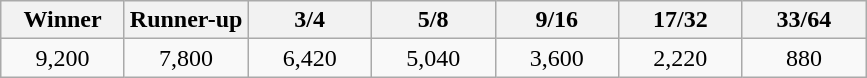<table class="wikitable" style="text-align:center">
<tr>
<th width="75">Winner</th>
<th width="75">Runner-up</th>
<th width="75">3/4</th>
<th width="75">5/8</th>
<th width="75">9/16</th>
<th width="75">17/32</th>
<th width="75">33/64</th>
</tr>
<tr>
<td>9,200</td>
<td>7,800</td>
<td>6,420</td>
<td>5,040</td>
<td>3,600</td>
<td>2,220</td>
<td>880</td>
</tr>
</table>
